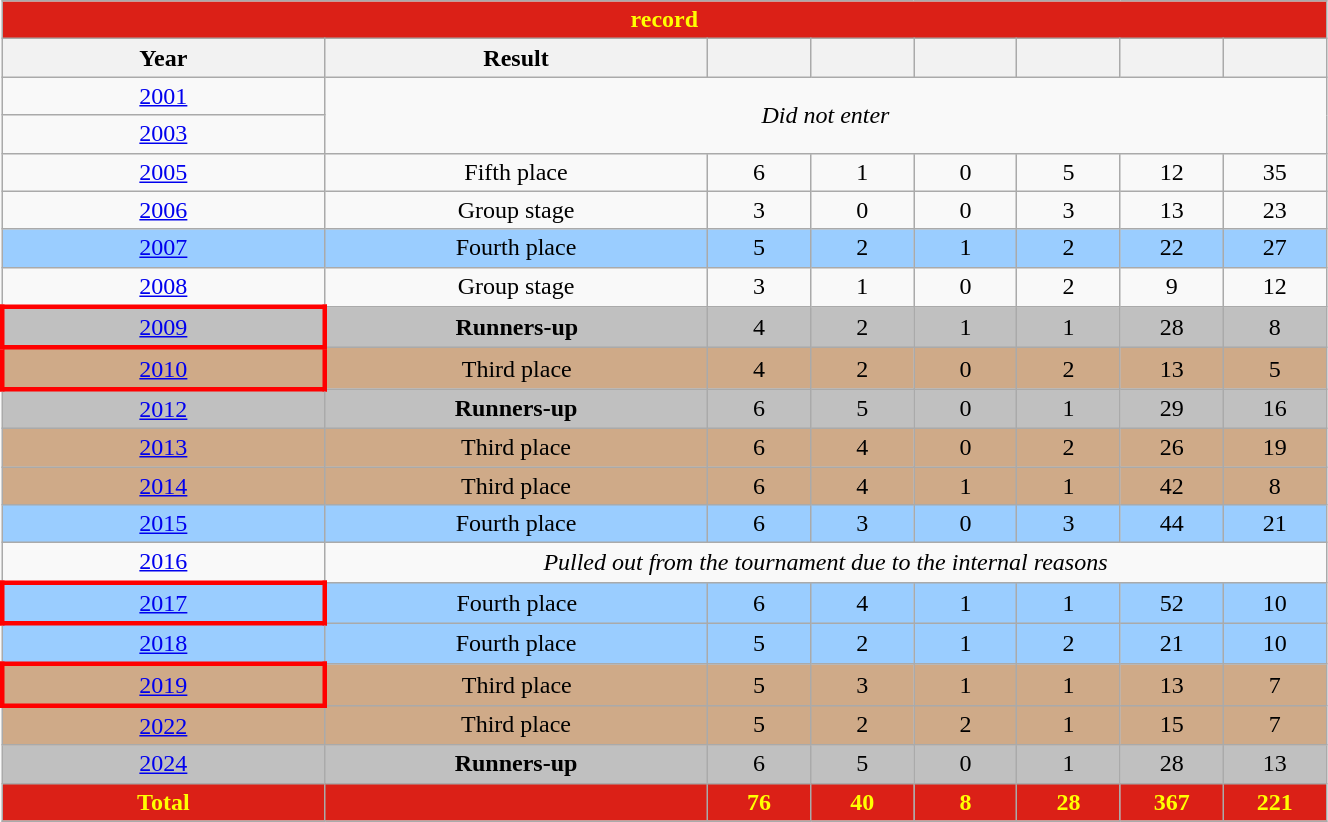<table class="wikitable" style="text-align: center; width:70%;">
<tr>
<th style="background:#DB2017; color: #FFFF00;" colspan=11><a href='#'></a> record</th>
</tr>
<tr>
<th width=125>Year</th>
<th width=150>Result</th>
<th width=35></th>
<th width=35></th>
<th width=35></th>
<th width=35></th>
<th width=35></th>
<th width=35></th>
</tr>
<tr bgcolor=>
<td> <a href='#'>2001</a></td>
<td colspan=10 rowspan=2><em>Did not enter</em></td>
</tr>
<tr bgcolor=>
<td> <a href='#'>2003</a></td>
</tr>
<tr bgcolor=>
<td> <a href='#'>2005</a></td>
<td>Fifth place</td>
<td>6</td>
<td>1</td>
<td>0</td>
<td>5</td>
<td>12</td>
<td>35</td>
</tr>
<tr bgcolor=>
<td> <a href='#'>2006</a></td>
<td>Group stage</td>
<td>3</td>
<td>0</td>
<td>0</td>
<td>3</td>
<td>13</td>
<td>23</td>
</tr>
<tr bgcolor=#9acdff>
<td> <a href='#'>2007</a></td>
<td>Fourth place</td>
<td>5</td>
<td>2</td>
<td>1</td>
<td>2</td>
<td>22</td>
<td>27</td>
</tr>
<tr bgcolor=>
<td> <a href='#'>2008</a></td>
<td>Group stage</td>
<td>3</td>
<td>1</td>
<td>0</td>
<td>2</td>
<td>9</td>
<td>12</td>
</tr>
<tr bgcolor=silver>
<td style="border: 3px solid red"> <a href='#'>2009</a></td>
<td><strong>Runners-up</strong></td>
<td>4</td>
<td>2</td>
<td>1</td>
<td>1</td>
<td>28</td>
<td>8</td>
</tr>
<tr bgcolor=#CFAA88>
<td style="border: 3px solid red"> <a href='#'>2010</a></td>
<td>Third place</td>
<td>4</td>
<td>2</td>
<td>0</td>
<td>2</td>
<td>13</td>
<td>5</td>
</tr>
<tr bgcolor=silver>
<td> <a href='#'>2012</a></td>
<td><strong>Runners-up</strong></td>
<td>6</td>
<td>5</td>
<td>0</td>
<td>1</td>
<td>29</td>
<td>16</td>
</tr>
<tr bgcolor=#CFAA88>
<td> <a href='#'>2013</a></td>
<td>Third place</td>
<td>6</td>
<td>4</td>
<td>0</td>
<td>2</td>
<td>26</td>
<td>19</td>
</tr>
<tr bgcolor=#CFAA88>
<td> <a href='#'>2014</a></td>
<td>Third place</td>
<td>6</td>
<td>4</td>
<td>1</td>
<td>1</td>
<td>42</td>
<td>8</td>
</tr>
<tr bgcolor=#9acdff>
<td> <a href='#'>2015</a></td>
<td>Fourth place</td>
<td>6</td>
<td>3</td>
<td>0</td>
<td>3</td>
<td>44</td>
<td>21</td>
</tr>
<tr bgcolor=>
<td> <a href='#'>2016</a></td>
<td colspan=8 rowspan=1><em>Pulled out from the tournament due to the internal reasons</em></td>
</tr>
<tr bgcolor=#9acdff>
<td style="border: 3px solid red"> <a href='#'>2017</a></td>
<td>Fourth place</td>
<td>6</td>
<td>4</td>
<td>1</td>
<td>1</td>
<td>52</td>
<td>10</td>
</tr>
<tr bgcolor=#9acdff>
<td> <a href='#'>2018</a></td>
<td>Fourth place</td>
<td>5</td>
<td>2</td>
<td>1</td>
<td>2</td>
<td>21</td>
<td>10</td>
</tr>
<tr bgcolor=#CFAA88>
<td style="border: 3px solid red"> <a href='#'>2019</a></td>
<td>Third place</td>
<td>5</td>
<td>3</td>
<td>1</td>
<td>1</td>
<td>13</td>
<td>7</td>
</tr>
<tr bgcolor=#CFAA88>
<td> <a href='#'>2022</a></td>
<td>Third place</td>
<td>5</td>
<td>2</td>
<td>2</td>
<td>1</td>
<td>15</td>
<td>7</td>
</tr>
<tr bgcolor=silver>
<td> <a href='#'>2024</a></td>
<td><strong>Runners-up</strong></td>
<td>6</td>
<td>5</td>
<td>0</td>
<td>1</td>
<td>28</td>
<td>13</td>
</tr>
<tr>
<td style="background: #DB2017; color: #FFFF00;"><strong>Total</strong></td>
<td style="background: #DB2017; color: #FFFF00;"><strong></strong></td>
<td style="background: #DB2017; color: #FFFF00;"><strong>76</strong></td>
<td style="background: #DB2017; color: #FFFF00;"><strong>40</strong></td>
<td style="background: #DB2017; color: #FFFF00;"><strong>8</strong></td>
<td style="background: #DB2017; color: #FFFF00;"><strong>28</strong></td>
<td style="background: #DB2017; color: #FFFF00;"><strong>367</strong></td>
<td style="background: #DB2017; color: #FFFF00;"><strong>221</strong></td>
</tr>
</table>
